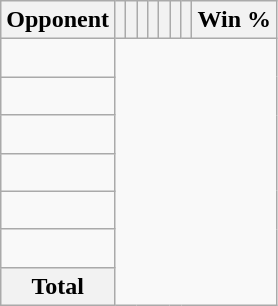<table class="wikitable sortable collapsible collapsed" style="text-align: center;">
<tr>
<th>Opponent</th>
<th></th>
<th></th>
<th></th>
<th></th>
<th></th>
<th></th>
<th></th>
<th>Win %</th>
</tr>
<tr>
<td align="left"><br></td>
</tr>
<tr>
<td align="left"><br></td>
</tr>
<tr>
<td align="left"><br></td>
</tr>
<tr>
<td align="left"><br></td>
</tr>
<tr>
<td align="left"><br></td>
</tr>
<tr>
<td align="left"><br></td>
</tr>
<tr class="sortbottom">
<th>Total<br></th>
</tr>
</table>
